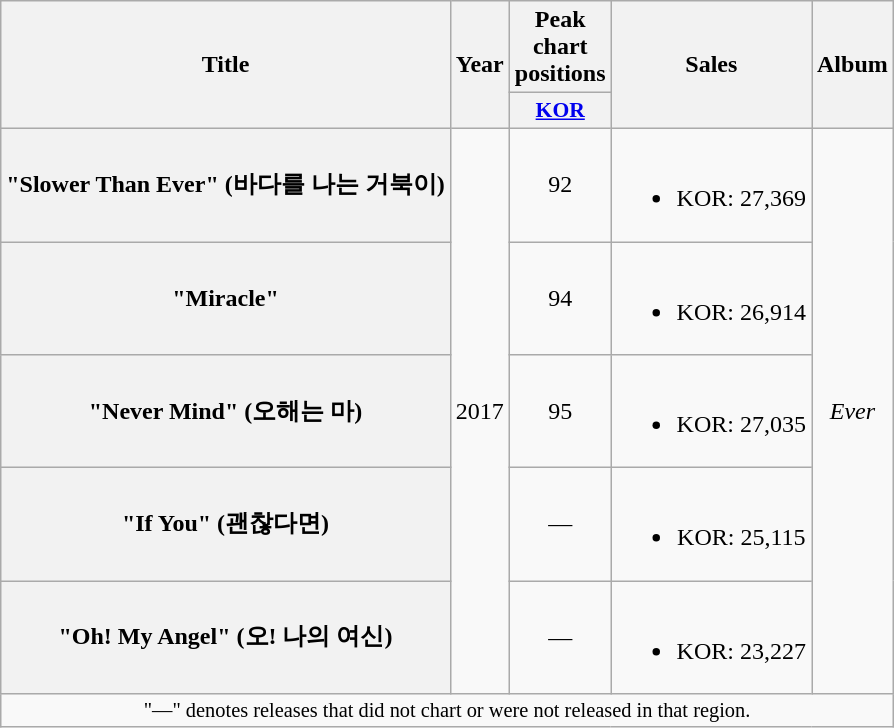<table class="wikitable plainrowheaders" style="text-align:center;">
<tr>
<th scope="col" rowspan="2">Title</th>
<th scope="col" rowspan="2">Year</th>
<th scope="col">Peak<br>chart<br>positions</th>
<th scope="col" rowspan="2">Sales</th>
<th scope="col" rowspan="2">Album</th>
</tr>
<tr>
<th scope="col" style="width:3.5em;font-size:90%;"><a href='#'>KOR</a><br></th>
</tr>
<tr>
<th scope="row">"Slower Than Ever" (바다를 나는 거북이)</th>
<td rowspan="5">2017</td>
<td>92</td>
<td><br><ul><li>KOR: 27,369</li></ul></td>
<td rowspan="5"><em>Ever</em></td>
</tr>
<tr>
<th scope="row">"Miracle"</th>
<td>94</td>
<td><br><ul><li>KOR: 26,914</li></ul></td>
</tr>
<tr>
<th scope="row">"Never Mind" (오해는 마)</th>
<td>95</td>
<td><br><ul><li>KOR: 27,035</li></ul></td>
</tr>
<tr>
<th scope="row">"If You" (괜찮다면)<br></th>
<td>—</td>
<td><br><ul><li>KOR: 25,115</li></ul></td>
</tr>
<tr>
<th scope="row">"Oh! My Angel" (오! 나의 여신)<br></th>
<td>—</td>
<td><br><ul><li>KOR: 23,227</li></ul></td>
</tr>
<tr>
<td colspan="5" style="font-size:85%">"—" denotes releases that did not chart or were not released in that region.</td>
</tr>
</table>
